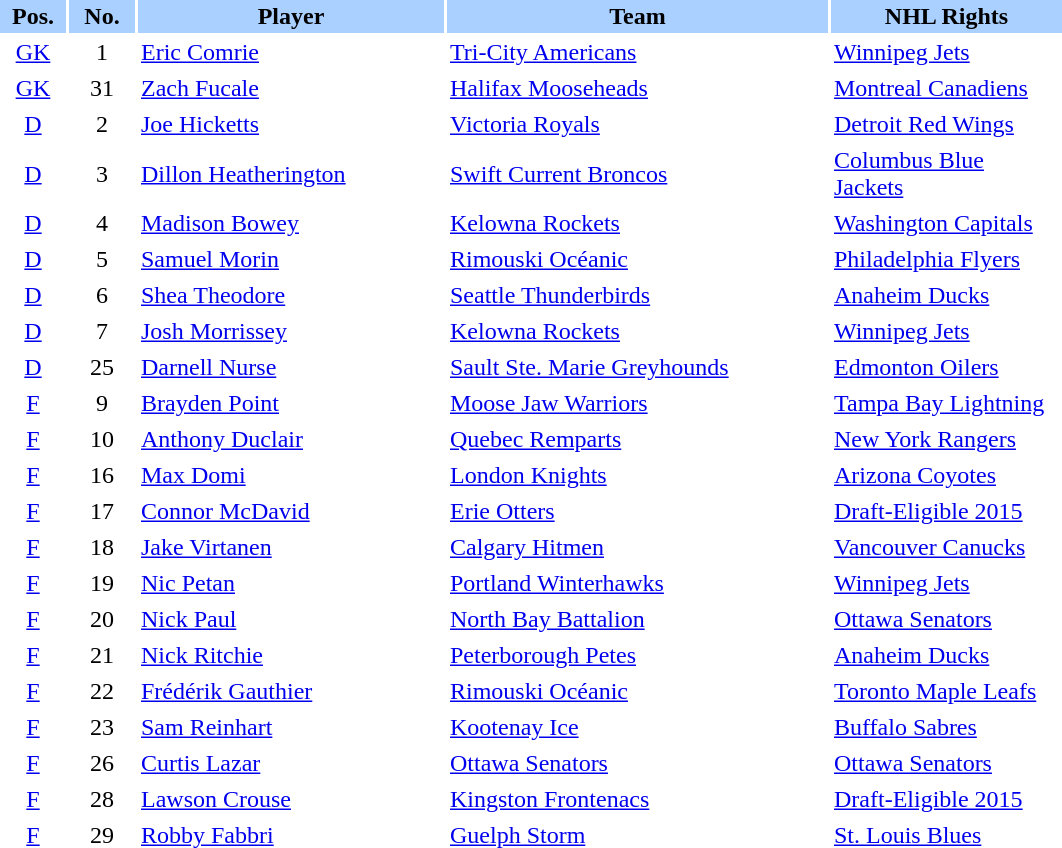<table border="0" cellspacing="2" cellpadding="2">
<tr bgcolor=AAD0FF>
<th width=40>Pos.</th>
<th width=40>No.</th>
<th width=200>Player</th>
<th width=250>Team</th>
<th width=150>NHL Rights</th>
</tr>
<tr>
<td style="text-align:center;"><a href='#'>GK</a></td>
<td style="text-align:center;">1</td>
<td><a href='#'>Eric Comrie</a></td>
<td> <a href='#'>Tri-City Americans</a></td>
<td><a href='#'>Winnipeg Jets</a></td>
</tr>
<tr>
<td style="text-align:center;"><a href='#'>GK</a></td>
<td style="text-align:center;">31</td>
<td><a href='#'>Zach Fucale</a></td>
<td> <a href='#'>Halifax Mooseheads</a></td>
<td><a href='#'>Montreal Canadiens</a></td>
</tr>
<tr>
<td style="text-align:center;"><a href='#'>D</a></td>
<td style="text-align:center;">2</td>
<td><a href='#'>Joe Hicketts</a></td>
<td> <a href='#'>Victoria Royals</a></td>
<td><a href='#'>Detroit Red Wings</a></td>
</tr>
<tr>
<td style="text-align:center;"><a href='#'>D</a></td>
<td style="text-align:center;">3</td>
<td><a href='#'>Dillon Heatherington</a></td>
<td> <a href='#'>Swift Current Broncos</a></td>
<td><a href='#'>Columbus Blue Jackets</a></td>
</tr>
<tr>
<td style="text-align:center;"><a href='#'>D</a></td>
<td style="text-align:center;">4</td>
<td><a href='#'>Madison Bowey</a></td>
<td> <a href='#'>Kelowna Rockets</a></td>
<td><a href='#'>Washington Capitals</a></td>
<td></td>
</tr>
<tr>
<td style="text-align:center;"><a href='#'>D</a></td>
<td style="text-align:center;">5</td>
<td><a href='#'>Samuel Morin</a></td>
<td> <a href='#'>Rimouski Océanic</a></td>
<td><a href='#'>Philadelphia Flyers</a></td>
</tr>
<tr>
<td style="text-align:center;"><a href='#'>D</a></td>
<td style="text-align:center;">6</td>
<td><a href='#'>Shea Theodore</a></td>
<td> <a href='#'>Seattle Thunderbirds</a></td>
<td><a href='#'>Anaheim Ducks</a></td>
</tr>
<tr>
<td style="text-align:center;"><a href='#'>D</a></td>
<td style="text-align:center;">7</td>
<td><a href='#'>Josh Morrissey</a></td>
<td> <a href='#'>Kelowna Rockets</a></td>
<td><a href='#'>Winnipeg Jets</a></td>
</tr>
<tr>
<td style="text-align:center;"><a href='#'>D</a></td>
<td style="text-align:center;">25</td>
<td><a href='#'>Darnell Nurse</a></td>
<td> <a href='#'>Sault Ste. Marie Greyhounds</a></td>
<td><a href='#'>Edmonton Oilers</a></td>
</tr>
<tr>
<td style="text-align:center;"><a href='#'>F</a></td>
<td style="text-align:center;">9</td>
<td><a href='#'>Brayden Point</a></td>
<td> <a href='#'>Moose Jaw Warriors</a></td>
<td><a href='#'>Tampa Bay Lightning</a></td>
</tr>
<tr>
<td style="text-align:center;"><a href='#'>F</a></td>
<td style="text-align:center;">10</td>
<td><a href='#'>Anthony Duclair</a></td>
<td> <a href='#'>Quebec Remparts</a></td>
<td><a href='#'>New York Rangers</a></td>
</tr>
<tr>
<td style="text-align:center;"><a href='#'>F</a></td>
<td style="text-align:center;">16</td>
<td><a href='#'>Max Domi</a></td>
<td> <a href='#'>London Knights</a></td>
<td><a href='#'>Arizona Coyotes</a></td>
</tr>
<tr>
<td style="text-align:center;"><a href='#'>F</a></td>
<td style="text-align:center;">17</td>
<td><a href='#'>Connor McDavid</a></td>
<td> <a href='#'>Erie Otters</a></td>
<td><a href='#'>Draft-Eligible 2015</a></td>
</tr>
<tr>
<td style="text-align:center;"><a href='#'>F</a></td>
<td style="text-align:center;">18</td>
<td><a href='#'>Jake Virtanen</a></td>
<td> <a href='#'>Calgary Hitmen</a></td>
<td><a href='#'>Vancouver Canucks</a></td>
</tr>
<tr>
<td style="text-align:center;"><a href='#'>F</a></td>
<td style="text-align:center;">19</td>
<td><a href='#'>Nic Petan</a></td>
<td> <a href='#'>Portland Winterhawks</a></td>
<td><a href='#'>Winnipeg Jets</a></td>
</tr>
<tr>
<td style="text-align:center;"><a href='#'>F</a></td>
<td style="text-align:center;">20</td>
<td><a href='#'>Nick Paul</a></td>
<td> <a href='#'>North Bay Battalion</a></td>
<td><a href='#'>Ottawa Senators</a></td>
</tr>
<tr>
<td style="text-align:center;"><a href='#'>F</a></td>
<td style="text-align:center;">21</td>
<td><a href='#'>Nick Ritchie</a></td>
<td> <a href='#'>Peterborough Petes</a></td>
<td><a href='#'>Anaheim Ducks</a></td>
</tr>
<tr>
<td style="text-align:center;"><a href='#'>F</a></td>
<td style="text-align:center;">22</td>
<td><a href='#'>Frédérik Gauthier</a></td>
<td> <a href='#'>Rimouski Océanic</a></td>
<td><a href='#'>Toronto Maple Leafs</a></td>
</tr>
<tr>
<td style="text-align:center;"><a href='#'>F</a></td>
<td style="text-align:center;">23</td>
<td><a href='#'>Sam Reinhart</a></td>
<td> <a href='#'>Kootenay Ice</a></td>
<td><a href='#'>Buffalo Sabres</a></td>
<td></td>
</tr>
<tr>
<td style="text-align:center;"><a href='#'>F</a></td>
<td style="text-align:center;">26</td>
<td><a href='#'>Curtis Lazar</a></td>
<td> <a href='#'>Ottawa Senators</a></td>
<td><a href='#'>Ottawa Senators</a></td>
</tr>
<tr>
<td style="text-align:center;"><a href='#'>F</a></td>
<td style="text-align:center;">28</td>
<td><a href='#'>Lawson Crouse</a></td>
<td> <a href='#'>Kingston Frontenacs</a></td>
<td><a href='#'>Draft-Eligible 2015</a></td>
<td></td>
</tr>
<tr>
<td style="text-align:center;"><a href='#'>F</a></td>
<td style="text-align:center;">29</td>
<td><a href='#'>Robby Fabbri</a></td>
<td> <a href='#'>Guelph Storm</a></td>
<td><a href='#'>St. Louis Blues</a></td>
</tr>
</table>
